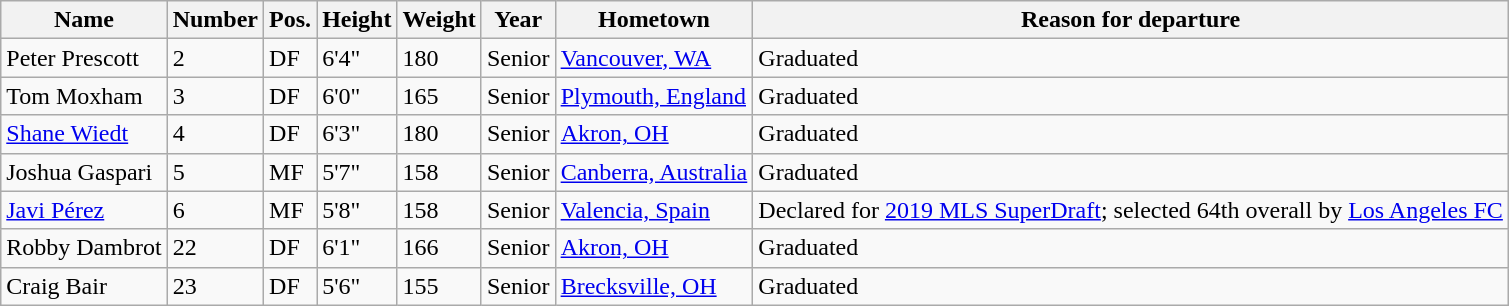<table class="wikitable sortable" border="1">
<tr>
<th>Name</th>
<th>Number</th>
<th>Pos.</th>
<th>Height</th>
<th>Weight</th>
<th>Year</th>
<th>Hometown</th>
<th class="unsortable">Reason for departure</th>
</tr>
<tr>
<td>Peter Prescott</td>
<td>2</td>
<td>DF</td>
<td>6'4"</td>
<td>180</td>
<td>Senior</td>
<td><a href='#'>Vancouver, WA</a></td>
<td>Graduated</td>
</tr>
<tr>
<td>Tom Moxham</td>
<td>3</td>
<td>DF</td>
<td>6'0"</td>
<td>165</td>
<td>Senior</td>
<td><a href='#'>Plymouth, England</a></td>
<td>Graduated</td>
</tr>
<tr>
<td><a href='#'>Shane Wiedt</a></td>
<td>4</td>
<td>DF</td>
<td>6'3"</td>
<td>180</td>
<td> Senior</td>
<td><a href='#'>Akron, OH</a></td>
<td>Graduated</td>
</tr>
<tr>
<td>Joshua Gaspari</td>
<td>5</td>
<td>MF</td>
<td>5'7"</td>
<td>158</td>
<td> Senior</td>
<td><a href='#'>Canberra, Australia</a></td>
<td>Graduated</td>
</tr>
<tr>
<td><a href='#'>Javi Pérez</a></td>
<td>6</td>
<td>MF</td>
<td>5'8"</td>
<td>158</td>
<td>Senior</td>
<td><a href='#'>Valencia, Spain</a></td>
<td>Declared for <a href='#'>2019 MLS SuperDraft</a>; selected 64th overall by <a href='#'>Los Angeles FC</a></td>
</tr>
<tr>
<td>Robby Dambrot</td>
<td>22</td>
<td>DF</td>
<td>6'1"</td>
<td>166</td>
<td> Senior</td>
<td><a href='#'>Akron, OH</a></td>
<td>Graduated</td>
</tr>
<tr>
<td>Craig Bair</td>
<td>23</td>
<td>DF</td>
<td>5'6"</td>
<td>155</td>
<td> Senior</td>
<td><a href='#'>Brecksville, OH</a></td>
<td>Graduated</td>
</tr>
</table>
